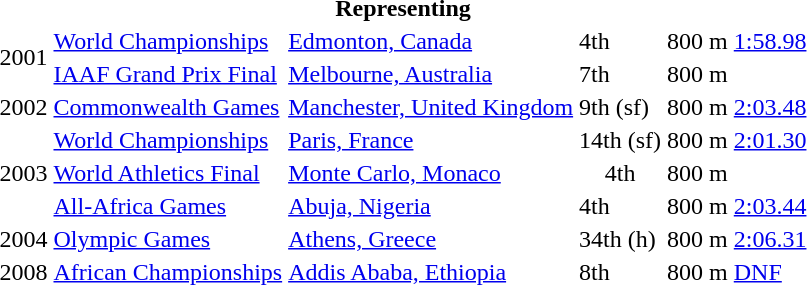<table>
<tr>
<th colspan="6">Representing </th>
</tr>
<tr>
<td rowspan=2>2001</td>
<td><a href='#'>World Championships</a></td>
<td><a href='#'>Edmonton, Canada</a></td>
<td>4th</td>
<td>800 m</td>
<td><a href='#'>1:58.98</a></td>
</tr>
<tr>
<td><a href='#'>IAAF Grand Prix Final</a></td>
<td><a href='#'>Melbourne, Australia</a></td>
<td>7th</td>
<td>800 m</td>
<td></td>
</tr>
<tr>
<td>2002</td>
<td><a href='#'>Commonwealth Games</a></td>
<td><a href='#'>Manchester, United Kingdom</a></td>
<td>9th (sf)</td>
<td>800 m</td>
<td><a href='#'>2:03.48</a></td>
</tr>
<tr>
<td rowspan=3>2003</td>
<td><a href='#'>World Championships</a></td>
<td><a href='#'>Paris, France</a></td>
<td>14th (sf)</td>
<td>800 m</td>
<td><a href='#'>2:01.30</a></td>
</tr>
<tr>
<td><a href='#'>World Athletics Final</a></td>
<td><a href='#'>Monte Carlo, Monaco</a></td>
<td align="center">4th</td>
<td>800 m</td>
<td></td>
</tr>
<tr>
<td><a href='#'>All-Africa Games</a></td>
<td><a href='#'>Abuja, Nigeria</a></td>
<td>4th</td>
<td>800 m</td>
<td><a href='#'>2:03.44</a></td>
</tr>
<tr>
<td>2004</td>
<td><a href='#'>Olympic Games</a></td>
<td><a href='#'>Athens, Greece</a></td>
<td>34th (h)</td>
<td>800 m</td>
<td><a href='#'>2:06.31</a></td>
</tr>
<tr>
<td>2008</td>
<td><a href='#'>African Championships</a></td>
<td><a href='#'>Addis Ababa, Ethiopia</a></td>
<td>8th</td>
<td>800 m</td>
<td><a href='#'>DNF</a></td>
</tr>
</table>
